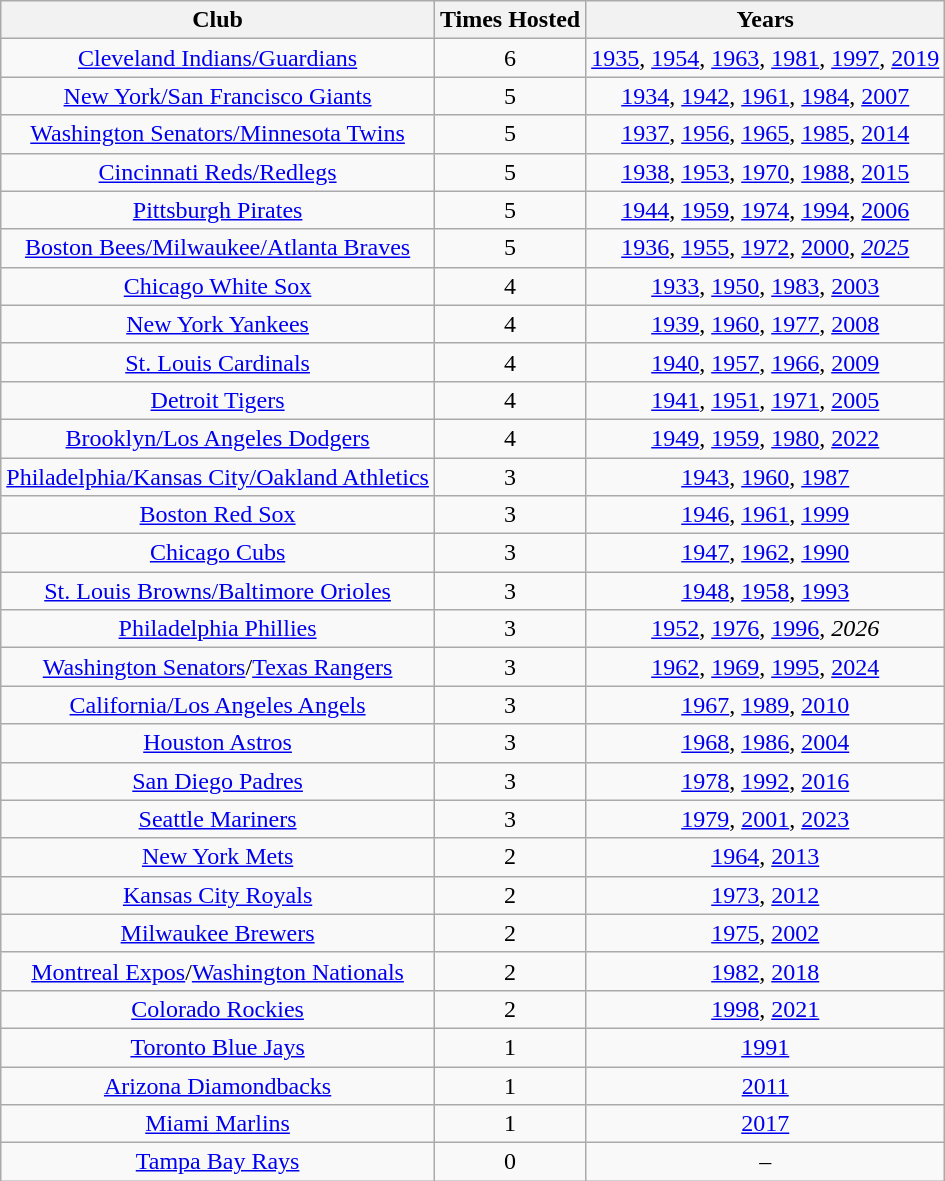<table class="wikitable sortable" style="text-align:center">
<tr>
<th>Club</th>
<th>Times Hosted</th>
<th>Years</th>
</tr>
<tr>
<td><a href='#'>Cleveland Indians/Guardians</a></td>
<td>6</td>
<td><a href='#'>1935</a>, <a href='#'>1954</a>, <a href='#'>1963</a>, <a href='#'>1981</a>, <a href='#'>1997</a>, <a href='#'>2019</a></td>
</tr>
<tr>
<td><a href='#'>New York/San Francisco Giants</a></td>
<td>5</td>
<td><a href='#'>1934</a>, <a href='#'>1942</a>, <a href='#'>1961</a>, <a href='#'>1984</a>, <a href='#'>2007</a></td>
</tr>
<tr>
<td><a href='#'>Washington Senators/Minnesota Twins</a></td>
<td>5</td>
<td><a href='#'>1937</a>, <a href='#'>1956</a>, <a href='#'>1965</a>, <a href='#'>1985</a>, <a href='#'>2014</a></td>
</tr>
<tr>
<td><a href='#'>Cincinnati Reds/Redlegs</a></td>
<td>5</td>
<td><a href='#'>1938</a>, <a href='#'>1953</a>, <a href='#'>1970</a>, <a href='#'>1988</a>, <a href='#'>2015</a></td>
</tr>
<tr>
<td><a href='#'>Pittsburgh Pirates</a></td>
<td>5</td>
<td><a href='#'>1944</a>, <a href='#'>1959</a>, <a href='#'>1974</a>, <a href='#'>1994</a>, <a href='#'>2006</a></td>
</tr>
<tr>
<td><a href='#'>Boston Bees/Milwaukee/Atlanta Braves</a></td>
<td>5</td>
<td><a href='#'>1936</a>, <a href='#'>1955</a>, <a href='#'>1972</a>, <a href='#'>2000</a>, <em><a href='#'>2025</a></em></td>
</tr>
<tr>
<td><a href='#'>Chicago White Sox</a></td>
<td>4</td>
<td><a href='#'>1933</a>, <a href='#'>1950</a>, <a href='#'>1983</a>, <a href='#'>2003</a></td>
</tr>
<tr>
<td><a href='#'>New York Yankees</a></td>
<td>4</td>
<td><a href='#'>1939</a>, <a href='#'>1960</a>, <a href='#'>1977</a>, <a href='#'>2008</a></td>
</tr>
<tr>
<td><a href='#'>St. Louis Cardinals</a></td>
<td>4</td>
<td><a href='#'>1940</a>, <a href='#'>1957</a>, <a href='#'>1966</a>, <a href='#'>2009</a></td>
</tr>
<tr>
<td><a href='#'>Detroit Tigers</a></td>
<td>4</td>
<td><a href='#'>1941</a>, <a href='#'>1951</a>, <a href='#'>1971</a>, <a href='#'>2005</a></td>
</tr>
<tr>
<td><a href='#'>Brooklyn/Los Angeles Dodgers</a></td>
<td>4</td>
<td><a href='#'>1949</a>, <a href='#'>1959</a>, <a href='#'>1980</a>, <a href='#'>2022</a></td>
</tr>
<tr>
<td><a href='#'>Philadelphia/Kansas City/Oakland Athletics</a></td>
<td>3</td>
<td><a href='#'>1943</a>, <a href='#'>1960</a>, <a href='#'>1987</a></td>
</tr>
<tr>
<td><a href='#'>Boston Red Sox</a></td>
<td>3</td>
<td><a href='#'>1946</a>, <a href='#'>1961</a>, <a href='#'>1999</a></td>
</tr>
<tr>
<td><a href='#'>Chicago Cubs</a></td>
<td>3</td>
<td><a href='#'>1947</a>, <a href='#'>1962</a>, <a href='#'>1990</a></td>
</tr>
<tr>
<td><a href='#'>St. Louis Browns/Baltimore Orioles</a></td>
<td>3</td>
<td><a href='#'>1948</a>, <a href='#'>1958</a>, <a href='#'>1993</a></td>
</tr>
<tr>
<td><a href='#'>Philadelphia Phillies</a></td>
<td>3</td>
<td><a href='#'>1952</a>, <a href='#'>1976</a>, <a href='#'>1996</a>, <em>2026</em></td>
</tr>
<tr>
<td><a href='#'>Washington Senators</a>/<a href='#'>Texas Rangers</a></td>
<td>3</td>
<td><a href='#'>1962</a>, <a href='#'>1969</a>, <a href='#'>1995</a>, <a href='#'>2024</a></td>
</tr>
<tr>
<td><a href='#'>California/Los Angeles Angels</a></td>
<td>3</td>
<td><a href='#'>1967</a>, <a href='#'>1989</a>, <a href='#'>2010</a></td>
</tr>
<tr>
<td><a href='#'>Houston Astros</a></td>
<td>3</td>
<td><a href='#'>1968</a>, <a href='#'>1986</a>, <a href='#'>2004</a></td>
</tr>
<tr>
<td><a href='#'>San Diego Padres</a></td>
<td>3</td>
<td><a href='#'>1978</a>, <a href='#'>1992</a>, <a href='#'>2016</a></td>
</tr>
<tr>
<td><a href='#'>Seattle Mariners</a></td>
<td>3</td>
<td><a href='#'>1979</a>, <a href='#'>2001</a>, <a href='#'>2023</a></td>
</tr>
<tr>
<td><a href='#'>New York Mets</a></td>
<td>2</td>
<td><a href='#'>1964</a>, <a href='#'>2013</a></td>
</tr>
<tr>
<td><a href='#'>Kansas City Royals</a></td>
<td>2</td>
<td><a href='#'>1973</a>, <a href='#'>2012</a></td>
</tr>
<tr>
<td><a href='#'>Milwaukee Brewers</a></td>
<td>2</td>
<td><a href='#'>1975</a>, <a href='#'>2002</a></td>
</tr>
<tr>
<td><a href='#'>Montreal Expos</a>/<a href='#'>Washington Nationals</a></td>
<td>2</td>
<td><a href='#'>1982</a>, <a href='#'>2018</a></td>
</tr>
<tr>
<td><a href='#'>Colorado Rockies</a></td>
<td>2</td>
<td><a href='#'>1998</a>, <a href='#'>2021</a></td>
</tr>
<tr>
<td><a href='#'>Toronto Blue Jays</a></td>
<td>1</td>
<td><a href='#'>1991</a></td>
</tr>
<tr>
<td><a href='#'>Arizona Diamondbacks</a></td>
<td>1</td>
<td><a href='#'>2011</a></td>
</tr>
<tr>
<td><a href='#'>Miami Marlins</a></td>
<td>1</td>
<td><a href='#'>2017</a></td>
</tr>
<tr>
<td><a href='#'>Tampa Bay Rays</a></td>
<td>0</td>
<td>–</td>
</tr>
</table>
